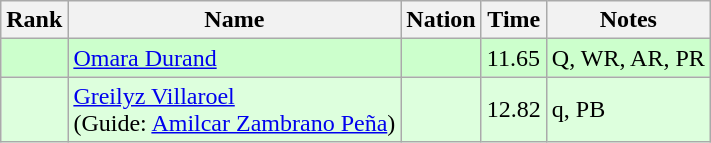<table class="wikitable sortable">
<tr>
<th>Rank</th>
<th>Name</th>
<th>Nation</th>
<th>Time</th>
<th>Notes</th>
</tr>
<tr bgcolor=ccffcc>
<td></td>
<td><a href='#'>Omara Durand</a></td>
<td></td>
<td>11.65</td>
<td>Q, WR, AR, PR</td>
</tr>
<tr bgcolor=ddffdd>
<td></td>
<td><a href='#'>Greilyz Villaroel</a><br>(Guide: <a href='#'>Amilcar Zambrano Peña</a>)</td>
<td></td>
<td>12.82</td>
<td>q, PB</td>
</tr>
</table>
